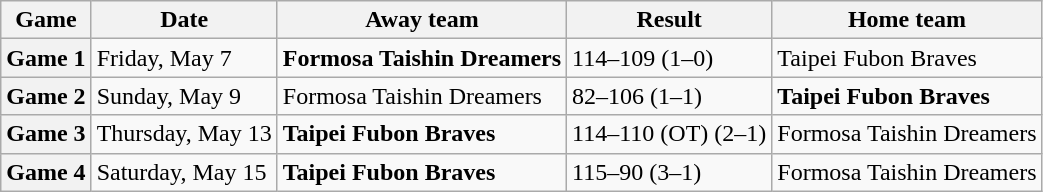<table class="wikitable plainrowheaders">
<tr>
<th scope="col">Game</th>
<th scope="col">Date</th>
<th scope="col">Away team</th>
<th scope="col">Result</th>
<th scope="col">Home team</th>
</tr>
<tr>
<th scope="row">Game 1</th>
<td>Friday, May 7</td>
<td><strong>Formosa Taishin Dreamers</strong></td>
<td>114–109 (1–0)</td>
<td>Taipei Fubon Braves</td>
</tr>
<tr>
<th scope="row">Game 2</th>
<td>Sunday, May 9</td>
<td>Formosa Taishin Dreamers</td>
<td>82–106 (1–1)</td>
<td><strong>Taipei Fubon Braves</strong></td>
</tr>
<tr>
<th scope="row">Game 3</th>
<td>Thursday, May 13</td>
<td><strong>Taipei Fubon Braves</strong></td>
<td>114–110 (OT) (2–1)</td>
<td>Formosa Taishin Dreamers</td>
</tr>
<tr>
<th scope="row">Game 4</th>
<td>Saturday, May 15</td>
<td><strong>Taipei Fubon Braves</strong></td>
<td>115–90 (3–1)</td>
<td>Formosa Taishin Dreamers</td>
</tr>
</table>
